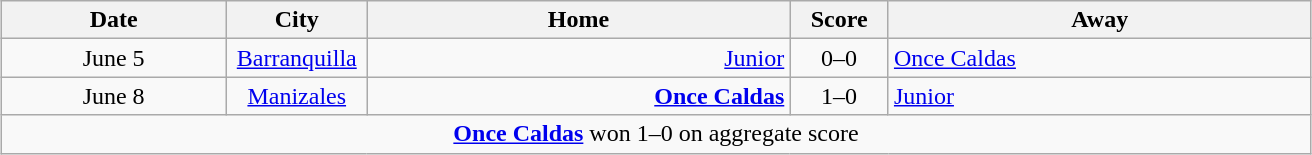<table class="wikitable" style="margin:0.5em auto; text-align:center;">
<tr>
<th width=16%>Date</th>
<th width=10%>City</th>
<th width=30%>Home</th>
<th width=7%>Score</th>
<th width=30%>Away</th>
</tr>
<tr>
<td>June 5</td>
<td><a href='#'>Barranquilla</a></td>
<td style="text-align:right;"><a href='#'>Junior</a></td>
<td>0–0</td>
<td style="text-align:left;"><a href='#'>Once Caldas</a></td>
</tr>
<tr>
<td>June 8</td>
<td><a href='#'>Manizales</a></td>
<td style="text-align:right;"><strong><a href='#'>Once Caldas</a></strong></td>
<td>1–0</td>
<td style="text-align:left;"><a href='#'>Junior</a></td>
</tr>
<tr>
<td colspan=5><strong><a href='#'>Once Caldas</a></strong> won 1–0 on aggregate score</td>
</tr>
</table>
